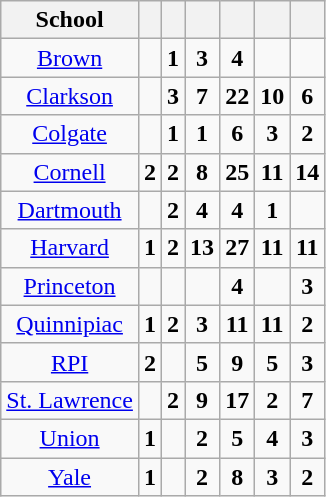<table class="wikitable sortable" style="text-align: center;">
<tr>
<th>School</th>
<th data-sort-type="number" scope="col"></th>
<th data-sort-type="number" scope="col"></th>
<th data-sort-type="number" scope="col"></th>
<th data-sort-type="number" scope="col"></th>
<th data-sort-type="number" scope="col"></th>
<th data-sort-type="number" scope="col"></th>
</tr>
<tr>
<td><a href='#'>Brown</a></td>
<td></td>
<td><strong>1</strong><br></td>
<td><strong>3</strong><br></td>
<td><strong>4</strong><br></td>
<td></td>
<td></td>
</tr>
<tr>
<td><a href='#'>Clarkson</a></td>
<td></td>
<td><strong>3</strong><br></td>
<td><strong>7</strong><br></td>
<td><strong>22</strong><br></td>
<td><strong>10</strong><br></td>
<td><strong>6</strong><br></td>
</tr>
<tr>
<td><a href='#'>Colgate</a></td>
<td></td>
<td><strong>1</strong><br></td>
<td><strong>1</strong><br></td>
<td><strong>6</strong><br></td>
<td><strong>3</strong><br></td>
<td><strong>2</strong><br></td>
</tr>
<tr>
<td><a href='#'>Cornell</a></td>
<td><strong>2</strong><br></td>
<td><strong>2</strong><br></td>
<td><strong>8</strong><br></td>
<td><strong>25</strong><br></td>
<td><strong>11</strong><br></td>
<td><strong>14</strong><br></td>
</tr>
<tr>
<td><a href='#'>Dartmouth</a></td>
<td></td>
<td><strong>2</strong><br></td>
<td><strong>4</strong><br></td>
<td><strong>4</strong><br></td>
<td><strong>1</strong><br></td>
<td></td>
</tr>
<tr>
<td><a href='#'>Harvard</a></td>
<td><strong>1</strong><br></td>
<td><strong>2</strong><br></td>
<td><strong>13</strong><br></td>
<td><strong>27</strong><br></td>
<td><strong>11</strong><br></td>
<td><strong>11</strong><br></td>
</tr>
<tr>
<td><a href='#'>Princeton</a></td>
<td></td>
<td></td>
<td></td>
<td><strong>4</strong><br></td>
<td></td>
<td><strong>3</strong><br></td>
</tr>
<tr>
<td><a href='#'>Quinnipiac</a></td>
<td><strong>1</strong><br></td>
<td><strong>2</strong><br></td>
<td><strong>3</strong><br></td>
<td><strong>11</strong><br></td>
<td><strong>11</strong><br></td>
<td><strong>2</strong><br></td>
</tr>
<tr>
<td><a href='#'>RPI</a></td>
<td><strong>2</strong><br></td>
<td></td>
<td><strong>5</strong><br></td>
<td><strong>9</strong><br></td>
<td><strong>5</strong><br></td>
<td><strong>3</strong><br></td>
</tr>
<tr>
<td><a href='#'>St. Lawrence</a></td>
<td></td>
<td><strong>2</strong><br></td>
<td><strong>9</strong><br></td>
<td><strong>17</strong><br></td>
<td><strong>2</strong><br></td>
<td><strong>7</strong><br></td>
</tr>
<tr>
<td><a href='#'>Union</a></td>
<td><strong>1</strong><br></td>
<td></td>
<td><strong>2</strong><br></td>
<td><strong>5</strong><br></td>
<td><strong>4</strong><br></td>
<td><strong>3</strong><br></td>
</tr>
<tr>
<td><a href='#'>Yale</a></td>
<td><strong>1</strong><br></td>
<td></td>
<td><strong>2</strong><br></td>
<td><strong>8</strong><br></td>
<td><strong>3</strong><br></td>
<td><strong>2</strong><br></td>
</tr>
</table>
